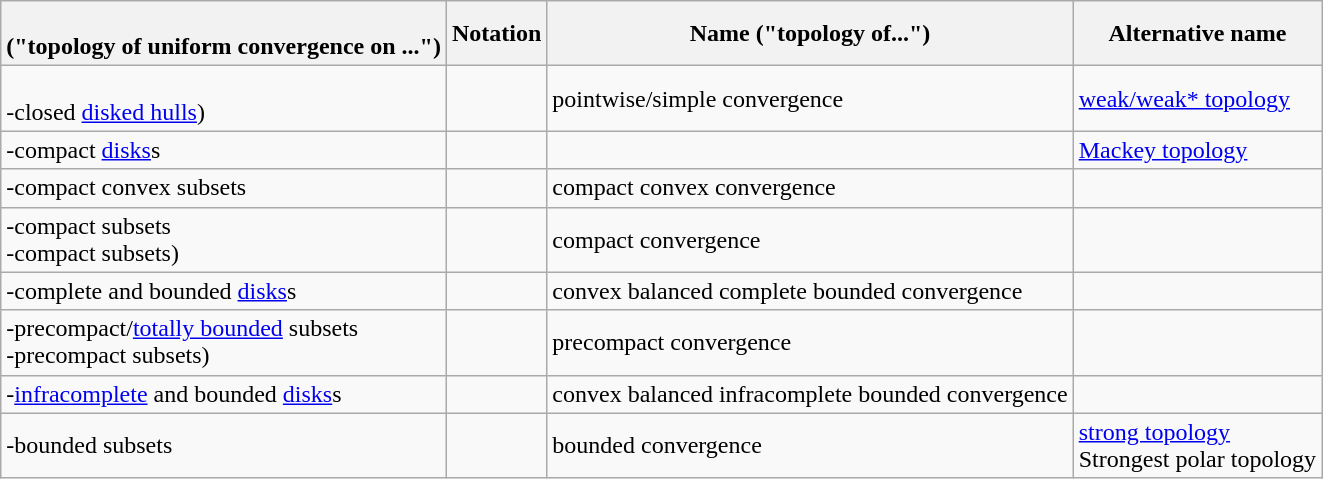<table class="wikitable">
<tr>
<th><br>("topology of uniform convergence on ...")</th>
<th>Notation</th>
<th>Name ("topology of...")</th>
<th>Alternative name</th>
</tr>
<tr>
<td><br>-closed <a href='#'>disked hulls</a>)</td>
<td><br></td>
<td>pointwise/simple convergence</td>
<td><a href='#'>weak/weak* topology</a></td>
</tr>
<tr>
<td>-compact <a href='#'>disks</a>s</td>
<td></td>
<td></td>
<td><a href='#'>Mackey topology</a></td>
</tr>
<tr>
<td>-compact convex subsets</td>
<td></td>
<td>compact convex convergence</td>
<td></td>
</tr>
<tr>
<td>-compact subsets<br>-compact subsets)</td>
<td></td>
<td>compact convergence</td>
<td></td>
</tr>
<tr>
<td>-complete and bounded <a href='#'>disks</a>s</td>
<td></td>
<td>convex balanced complete bounded convergence</td>
<td></td>
</tr>
<tr>
<td>-precompact/<a href='#'>totally bounded</a> subsets<br>-precompact subsets)</td>
<td></td>
<td>precompact convergence</td>
<td></td>
</tr>
<tr>
<td>-<a href='#'>infracomplete</a> and bounded <a href='#'>disks</a>s</td>
<td></td>
<td>convex balanced infracomplete bounded convergence</td>
<td></td>
</tr>
<tr>
<td>-bounded subsets</td>
<td><br></td>
<td>bounded convergence</td>
<td><a href='#'>strong topology</a><br>Strongest polar topology</td>
</tr>
</table>
